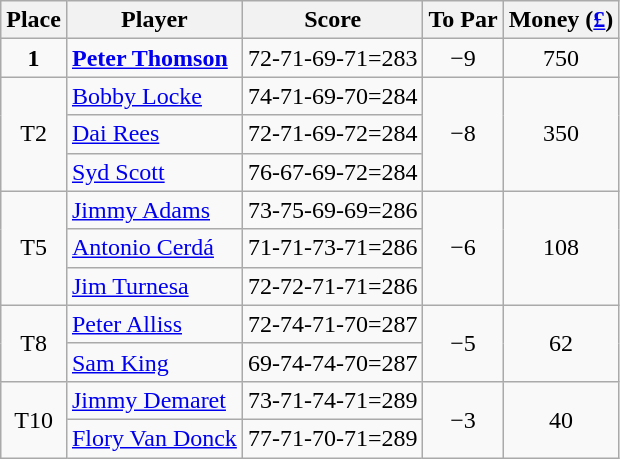<table class=wikitable>
<tr>
<th>Place</th>
<th>Player</th>
<th>Score</th>
<th>To Par</th>
<th>Money (<a href='#'>£</a>)</th>
</tr>
<tr>
<td align=center><strong>1</strong></td>
<td> <strong><a href='#'>Peter Thomson</a></strong></td>
<td>72-71-69-71=283</td>
<td align=center>−9</td>
<td align=center>750</td>
</tr>
<tr>
<td rowspan=3 align=center>T2</td>
<td> <a href='#'>Bobby Locke</a></td>
<td>74-71-69-70=284</td>
<td rowspan=3 align=center>−8</td>
<td rowspan=3 align=center>350</td>
</tr>
<tr>
<td> <a href='#'>Dai Rees</a></td>
<td>72-71-69-72=284</td>
</tr>
<tr>
<td> <a href='#'>Syd Scott</a></td>
<td>76-67-69-72=284</td>
</tr>
<tr>
<td rowspan=3 align=center>T5</td>
<td> <a href='#'>Jimmy Adams</a></td>
<td>73-75-69-69=286</td>
<td rowspan=3 align=center>−6</td>
<td rowspan=3 align=center>108</td>
</tr>
<tr>
<td> <a href='#'>Antonio Cerdá</a></td>
<td>71-71-73-71=286</td>
</tr>
<tr>
<td> <a href='#'>Jim Turnesa</a></td>
<td>72-72-71-71=286</td>
</tr>
<tr>
<td rowspan=2 align=center>T8</td>
<td> <a href='#'>Peter Alliss</a></td>
<td>72-74-71-70=287</td>
<td rowspan=2 align=center>−5</td>
<td rowspan=2 align=center>62</td>
</tr>
<tr>
<td> <a href='#'>Sam King</a></td>
<td>69-74-74-70=287</td>
</tr>
<tr>
<td rowspan=2 align=center>T10</td>
<td> <a href='#'>Jimmy Demaret</a></td>
<td>73-71-74-71=289</td>
<td rowspan=2 align=center>−3</td>
<td rowspan=2 align=center>40</td>
</tr>
<tr>
<td> <a href='#'>Flory Van Donck</a></td>
<td>77-71-70-71=289</td>
</tr>
</table>
